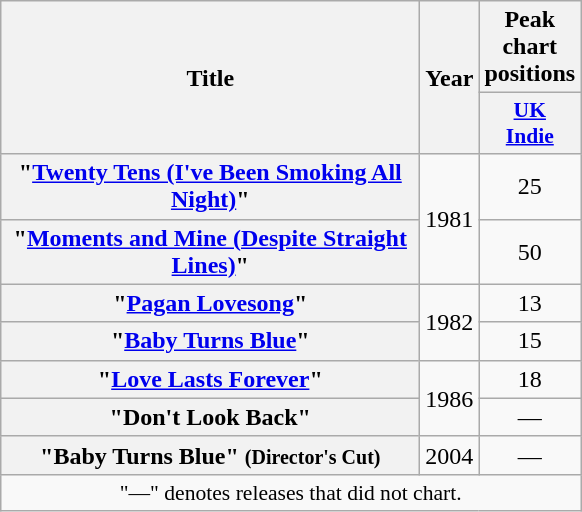<table class="wikitable plainrowheaders" style="text-align:center;">
<tr>
<th rowspan="2" scope="col" style="width:17em;">Title</th>
<th rowspan="2" scope="col" style="width:2em;">Year</th>
<th>Peak chart positions</th>
</tr>
<tr>
<th scope="col" style="width:2em;font-size:90%;"><a href='#'>UK<br>Indie</a><br></th>
</tr>
<tr>
<th scope="row">"<a href='#'>Twenty Tens (I've Been Smoking All Night)</a>"</th>
<td rowspan="2">1981</td>
<td>25</td>
</tr>
<tr>
<th scope="row">"<a href='#'>Moments and Mine (Despite Straight Lines)</a>"</th>
<td>50</td>
</tr>
<tr>
<th scope="row">"<a href='#'>Pagan Lovesong</a>"</th>
<td rowspan="2">1982</td>
<td>13</td>
</tr>
<tr>
<th scope="row">"<a href='#'>Baby Turns Blue</a>"</th>
<td>15</td>
</tr>
<tr>
<th scope="row">"<a href='#'>Love Lasts Forever</a>"</th>
<td rowspan="2">1986</td>
<td>18</td>
</tr>
<tr>
<th scope="row">"Don't Look Back"</th>
<td>—</td>
</tr>
<tr>
<th scope="row">"Baby Turns Blue" <small>(Director's Cut)</small></th>
<td>2004</td>
<td>—</td>
</tr>
<tr>
<td colspan="3" style="font-size:90%">"—" denotes releases that did not chart.</td>
</tr>
</table>
